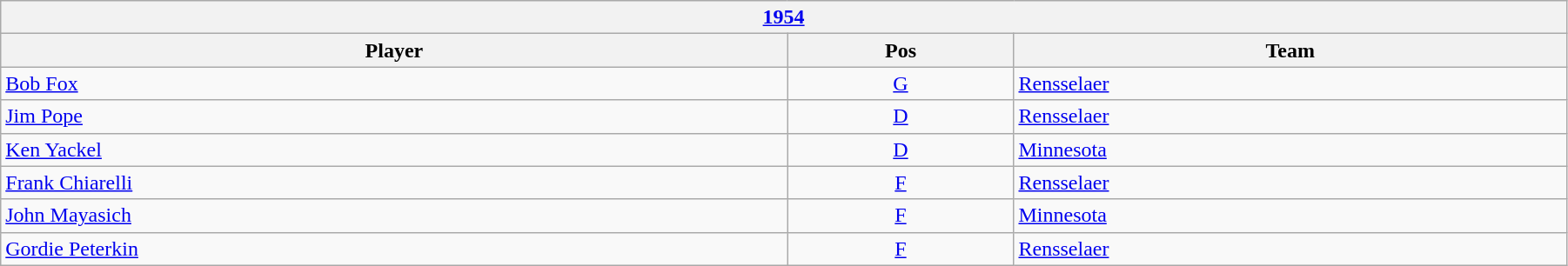<table class="wikitable" width=95%>
<tr>
<th colspan=3><a href='#'>1954</a></th>
</tr>
<tr>
<th>Player</th>
<th>Pos</th>
<th>Team</th>
</tr>
<tr>
<td><a href='#'>Bob Fox</a></td>
<td style="text-align:center;"><a href='#'>G</a></td>
<td><a href='#'>Rensselaer</a></td>
</tr>
<tr>
<td><a href='#'>Jim Pope</a></td>
<td style="text-align:center;"><a href='#'>D</a></td>
<td><a href='#'>Rensselaer</a></td>
</tr>
<tr>
<td><a href='#'>Ken Yackel</a></td>
<td style="text-align:center;"><a href='#'>D</a></td>
<td><a href='#'>Minnesota</a></td>
</tr>
<tr>
<td><a href='#'>Frank Chiarelli</a></td>
<td style="text-align:center;"><a href='#'>F</a></td>
<td><a href='#'>Rensselaer</a></td>
</tr>
<tr>
<td><a href='#'>John Mayasich</a></td>
<td style="text-align:center;"><a href='#'>F</a></td>
<td><a href='#'>Minnesota</a></td>
</tr>
<tr>
<td><a href='#'>Gordie Peterkin</a></td>
<td style="text-align:center;"><a href='#'>F</a></td>
<td><a href='#'>Rensselaer</a></td>
</tr>
</table>
